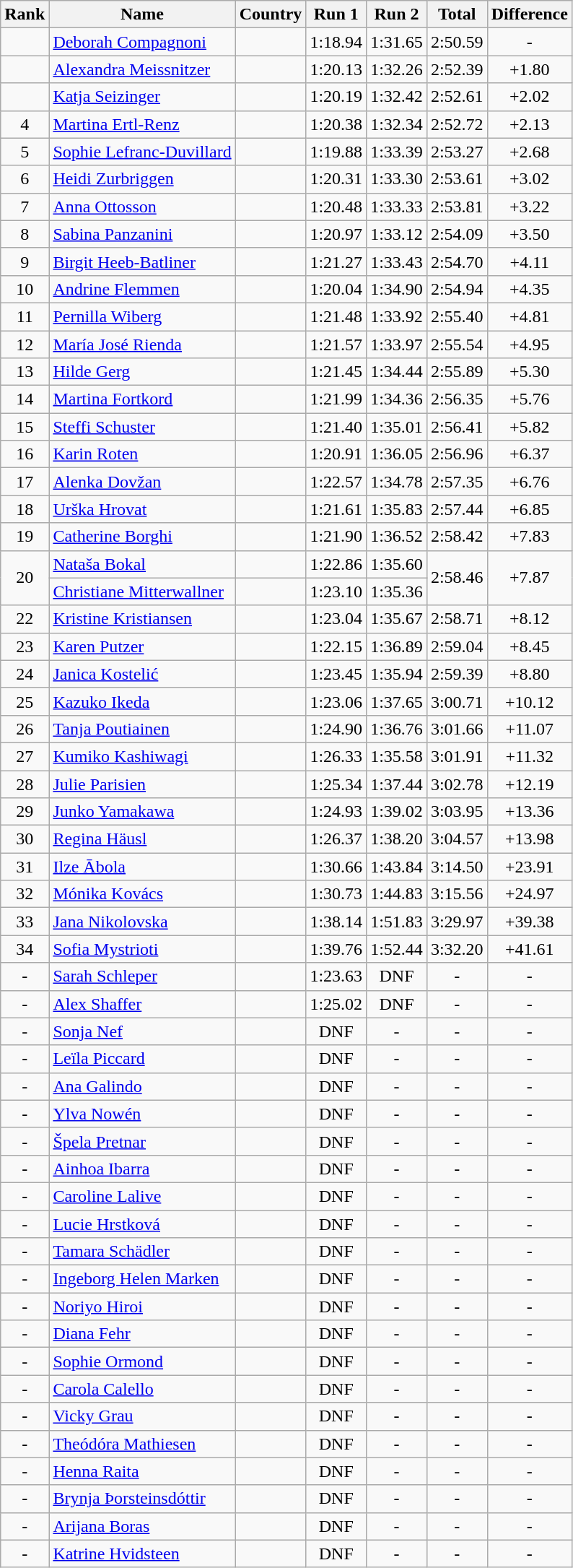<table class="wikitable sortable" style="text-align:center">
<tr>
<th>Rank</th>
<th>Name</th>
<th>Country</th>
<th>Run 1</th>
<th>Run 2</th>
<th>Total</th>
<th>Difference</th>
</tr>
<tr>
<td></td>
<td align=left><a href='#'>Deborah Compagnoni</a></td>
<td align=left></td>
<td>1:18.94</td>
<td>1:31.65</td>
<td>2:50.59</td>
<td>-</td>
</tr>
<tr>
<td></td>
<td align=left><a href='#'>Alexandra Meissnitzer</a></td>
<td align=left></td>
<td>1:20.13</td>
<td>1:32.26</td>
<td>2:52.39</td>
<td>+1.80</td>
</tr>
<tr>
<td></td>
<td align=left><a href='#'>Katja Seizinger</a></td>
<td align=left></td>
<td>1:20.19</td>
<td>1:32.42</td>
<td>2:52.61</td>
<td>+2.02</td>
</tr>
<tr>
<td>4</td>
<td align=left><a href='#'>Martina Ertl-Renz</a></td>
<td align=left></td>
<td>1:20.38</td>
<td>1:32.34</td>
<td>2:52.72</td>
<td>+2.13</td>
</tr>
<tr>
<td>5</td>
<td align=left><a href='#'>Sophie Lefranc-Duvillard</a></td>
<td align=left></td>
<td>1:19.88</td>
<td>1:33.39</td>
<td>2:53.27</td>
<td>+2.68</td>
</tr>
<tr>
<td>6</td>
<td align=left><a href='#'>Heidi Zurbriggen</a></td>
<td align=left></td>
<td>1:20.31</td>
<td>1:33.30</td>
<td>2:53.61</td>
<td>+3.02</td>
</tr>
<tr>
<td>7</td>
<td align=left><a href='#'>Anna Ottosson</a></td>
<td align=left></td>
<td>1:20.48</td>
<td>1:33.33</td>
<td>2:53.81</td>
<td>+3.22</td>
</tr>
<tr>
<td>8</td>
<td align=left><a href='#'>Sabina Panzanini</a></td>
<td align=left></td>
<td>1:20.97</td>
<td>1:33.12</td>
<td>2:54.09</td>
<td>+3.50</td>
</tr>
<tr>
<td>9</td>
<td align=left><a href='#'>Birgit Heeb-Batliner</a></td>
<td align=left></td>
<td>1:21.27</td>
<td>1:33.43</td>
<td>2:54.70</td>
<td>+4.11</td>
</tr>
<tr>
<td>10</td>
<td align=left><a href='#'>Andrine Flemmen</a></td>
<td align=left></td>
<td>1:20.04</td>
<td>1:34.90</td>
<td>2:54.94</td>
<td>+4.35</td>
</tr>
<tr>
<td>11</td>
<td align=left><a href='#'>Pernilla Wiberg</a></td>
<td align=left></td>
<td>1:21.48</td>
<td>1:33.92</td>
<td>2:55.40</td>
<td>+4.81</td>
</tr>
<tr>
<td>12</td>
<td align=left><a href='#'>María José Rienda</a></td>
<td align=left></td>
<td>1:21.57</td>
<td>1:33.97</td>
<td>2:55.54</td>
<td>+4.95</td>
</tr>
<tr>
<td>13</td>
<td align=left><a href='#'>Hilde Gerg</a></td>
<td align=left></td>
<td>1:21.45</td>
<td>1:34.44</td>
<td>2:55.89</td>
<td>+5.30</td>
</tr>
<tr>
<td>14</td>
<td align=left><a href='#'>Martina Fortkord</a></td>
<td align=left></td>
<td>1:21.99</td>
<td>1:34.36</td>
<td>2:56.35</td>
<td>+5.76</td>
</tr>
<tr>
<td>15</td>
<td align=left><a href='#'>Steffi Schuster</a></td>
<td align=left></td>
<td>1:21.40</td>
<td>1:35.01</td>
<td>2:56.41</td>
<td>+5.82</td>
</tr>
<tr>
<td>16</td>
<td align=left><a href='#'>Karin Roten</a></td>
<td align=left></td>
<td>1:20.91</td>
<td>1:36.05</td>
<td>2:56.96</td>
<td>+6.37</td>
</tr>
<tr>
<td>17</td>
<td align=left><a href='#'>Alenka Dovžan</a></td>
<td align=left></td>
<td>1:22.57</td>
<td>1:34.78</td>
<td>2:57.35</td>
<td>+6.76</td>
</tr>
<tr>
<td>18</td>
<td align=left><a href='#'>Urška Hrovat</a></td>
<td align=left></td>
<td>1:21.61</td>
<td>1:35.83</td>
<td>2:57.44</td>
<td>+6.85</td>
</tr>
<tr>
<td>19</td>
<td align=left><a href='#'>Catherine Borghi</a></td>
<td align=left></td>
<td>1:21.90</td>
<td>1:36.52</td>
<td>2:58.42</td>
<td>+7.83</td>
</tr>
<tr>
<td rowspan=2>20</td>
<td align=left><a href='#'>Nataša Bokal</a></td>
<td align=left></td>
<td>1:22.86</td>
<td>1:35.60</td>
<td rowspan=2>2:58.46</td>
<td rowspan=2>+7.87</td>
</tr>
<tr>
<td align=left><a href='#'>Christiane Mitterwallner</a></td>
<td align=left></td>
<td>1:23.10</td>
<td>1:35.36</td>
</tr>
<tr>
<td>22</td>
<td align=left><a href='#'>Kristine Kristiansen</a></td>
<td align=left></td>
<td>1:23.04</td>
<td>1:35.67</td>
<td>2:58.71</td>
<td>+8.12</td>
</tr>
<tr>
<td>23</td>
<td align=left><a href='#'>Karen Putzer</a></td>
<td align=left></td>
<td>1:22.15</td>
<td>1:36.89</td>
<td>2:59.04</td>
<td>+8.45</td>
</tr>
<tr>
<td>24</td>
<td align=left><a href='#'>Janica Kostelić</a></td>
<td align=left></td>
<td>1:23.45</td>
<td>1:35.94</td>
<td>2:59.39</td>
<td>+8.80</td>
</tr>
<tr>
<td>25</td>
<td align=left><a href='#'>Kazuko Ikeda</a></td>
<td align=left></td>
<td>1:23.06</td>
<td>1:37.65</td>
<td>3:00.71</td>
<td>+10.12</td>
</tr>
<tr>
<td>26</td>
<td align=left><a href='#'>Tanja Poutiainen</a></td>
<td align=left></td>
<td>1:24.90</td>
<td>1:36.76</td>
<td>3:01.66</td>
<td>+11.07</td>
</tr>
<tr>
<td>27</td>
<td align=left><a href='#'>Kumiko Kashiwagi</a></td>
<td align=left></td>
<td>1:26.33</td>
<td>1:35.58</td>
<td>3:01.91</td>
<td>+11.32</td>
</tr>
<tr>
<td>28</td>
<td align=left><a href='#'>Julie Parisien</a></td>
<td align=left></td>
<td>1:25.34</td>
<td>1:37.44</td>
<td>3:02.78</td>
<td>+12.19</td>
</tr>
<tr>
<td>29</td>
<td align=left><a href='#'>Junko Yamakawa</a></td>
<td align=left></td>
<td>1:24.93</td>
<td>1:39.02</td>
<td>3:03.95</td>
<td>+13.36</td>
</tr>
<tr>
<td>30</td>
<td align=left><a href='#'>Regina Häusl</a></td>
<td align=left></td>
<td>1:26.37</td>
<td>1:38.20</td>
<td>3:04.57</td>
<td>+13.98</td>
</tr>
<tr>
<td>31</td>
<td align=left><a href='#'>Ilze Ābola</a></td>
<td align=left></td>
<td>1:30.66</td>
<td>1:43.84</td>
<td>3:14.50</td>
<td>+23.91</td>
</tr>
<tr>
<td>32</td>
<td align=left><a href='#'>Mónika Kovács</a></td>
<td align=left></td>
<td>1:30.73</td>
<td>1:44.83</td>
<td>3:15.56</td>
<td>+24.97</td>
</tr>
<tr>
<td>33</td>
<td align=left><a href='#'>Jana Nikolovska</a></td>
<td align=left></td>
<td>1:38.14</td>
<td>1:51.83</td>
<td>3:29.97</td>
<td>+39.38</td>
</tr>
<tr>
<td>34</td>
<td align=left><a href='#'>Sofia Mystrioti</a></td>
<td align=left></td>
<td>1:39.76</td>
<td>1:52.44</td>
<td>3:32.20</td>
<td>+41.61</td>
</tr>
<tr>
<td>-</td>
<td align=left><a href='#'>Sarah Schleper</a></td>
<td align=left></td>
<td>1:23.63</td>
<td>DNF</td>
<td>-</td>
<td>-</td>
</tr>
<tr>
<td>-</td>
<td align=left><a href='#'>Alex Shaffer</a></td>
<td align=left></td>
<td>1:25.02</td>
<td>DNF</td>
<td>-</td>
<td>-</td>
</tr>
<tr>
<td>-</td>
<td align=left><a href='#'>Sonja Nef</a></td>
<td align=left></td>
<td>DNF</td>
<td>-</td>
<td>-</td>
<td>-</td>
</tr>
<tr>
<td>-</td>
<td align=left><a href='#'>Leïla Piccard</a></td>
<td align=left></td>
<td>DNF</td>
<td>-</td>
<td>-</td>
<td>-</td>
</tr>
<tr>
<td>-</td>
<td align=left><a href='#'>Ana Galindo</a></td>
<td align=left></td>
<td>DNF</td>
<td>-</td>
<td>-</td>
<td>-</td>
</tr>
<tr>
<td>-</td>
<td align=left><a href='#'>Ylva Nowén</a></td>
<td align=left></td>
<td>DNF</td>
<td>-</td>
<td>-</td>
<td>-</td>
</tr>
<tr>
<td>-</td>
<td align=left><a href='#'>Špela Pretnar</a></td>
<td align=left></td>
<td>DNF</td>
<td>-</td>
<td>-</td>
<td>-</td>
</tr>
<tr>
<td>-</td>
<td align=left><a href='#'>Ainhoa Ibarra</a></td>
<td align=left></td>
<td>DNF</td>
<td>-</td>
<td>-</td>
<td>-</td>
</tr>
<tr>
<td>-</td>
<td align=left><a href='#'>Caroline Lalive</a></td>
<td align=left></td>
<td>DNF</td>
<td>-</td>
<td>-</td>
<td>-</td>
</tr>
<tr>
<td>-</td>
<td align=left><a href='#'>Lucie Hrstková</a></td>
<td align=left></td>
<td>DNF</td>
<td>-</td>
<td>-</td>
<td>-</td>
</tr>
<tr>
<td>-</td>
<td align=left><a href='#'>Tamara Schädler</a></td>
<td align=left></td>
<td>DNF</td>
<td>-</td>
<td>-</td>
<td>-</td>
</tr>
<tr>
<td>-</td>
<td align=left><a href='#'>Ingeborg Helen Marken</a></td>
<td align=left></td>
<td>DNF</td>
<td>-</td>
<td>-</td>
<td>-</td>
</tr>
<tr>
<td>-</td>
<td align=left><a href='#'>Noriyo Hiroi</a></td>
<td align=left></td>
<td>DNF</td>
<td>-</td>
<td>-</td>
<td>-</td>
</tr>
<tr>
<td>-</td>
<td align=left><a href='#'>Diana Fehr</a></td>
<td align=left></td>
<td>DNF</td>
<td>-</td>
<td>-</td>
<td>-</td>
</tr>
<tr>
<td>-</td>
<td align=left><a href='#'>Sophie Ormond</a></td>
<td align=left></td>
<td>DNF</td>
<td>-</td>
<td>-</td>
<td>-</td>
</tr>
<tr>
<td>-</td>
<td align=left><a href='#'>Carola Calello</a></td>
<td align=left></td>
<td>DNF</td>
<td>-</td>
<td>-</td>
<td>-</td>
</tr>
<tr>
<td>-</td>
<td align=left><a href='#'>Vicky Grau</a></td>
<td align=left></td>
<td>DNF</td>
<td>-</td>
<td>-</td>
<td>-</td>
</tr>
<tr>
<td>-</td>
<td align=left><a href='#'>Theódóra Mathiesen</a></td>
<td align=left></td>
<td>DNF</td>
<td>-</td>
<td>-</td>
<td>-</td>
</tr>
<tr>
<td>-</td>
<td align=left><a href='#'>Henna Raita</a></td>
<td align=left></td>
<td>DNF</td>
<td>-</td>
<td>-</td>
<td>-</td>
</tr>
<tr>
<td>-</td>
<td align=left><a href='#'>Brynja Þorsteinsdóttir</a></td>
<td align=left></td>
<td>DNF</td>
<td>-</td>
<td>-</td>
<td>-</td>
</tr>
<tr>
<td>-</td>
<td align=left><a href='#'>Arijana Boras</a></td>
<td align=left></td>
<td>DNF</td>
<td>-</td>
<td>-</td>
<td>-</td>
</tr>
<tr>
<td>-</td>
<td align=left><a href='#'>Katrine Hvidsteen</a></td>
<td align=left></td>
<td>DNF</td>
<td>-</td>
<td>-</td>
<td>-</td>
</tr>
</table>
